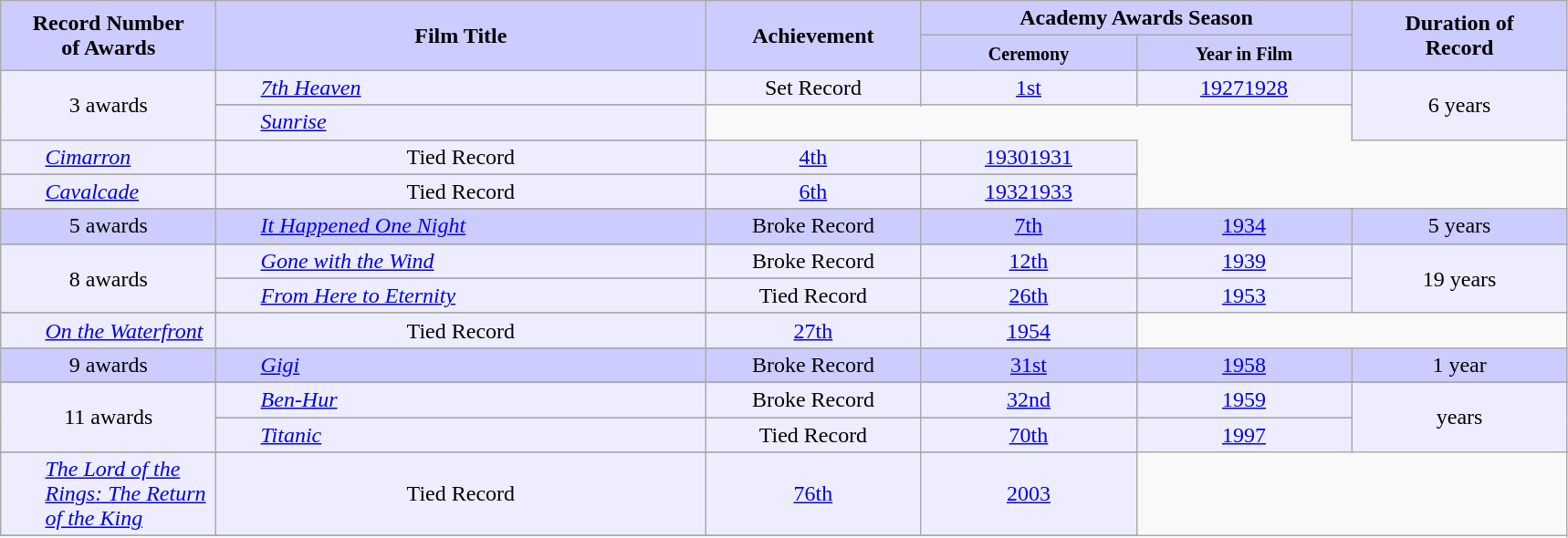<table class="wikitable sortable" style="text-align:center; font-size:100%;">
<tr>
<th rowspan="2"  style="background-color:#CCCCFF; width:150px;"  data-sort-type="number">Record Number<br>of Awards</th>
<th rowspan="2"  style="background-color:#CCCCFF; width:350px;">Film Title</th>
<th rowspan="2"  style="background-color:#CCCCFF; width:150px;">Achievement</th>
<th colspan="2"  style="background-color:#CCCCFF; width:300px;">Academy Awards Season</th>
<th rowspan="2"  style="background-color:#CCCCFF; width:150px;"  data-sort-type="number">Duration of<br>Record</th>
</tr>
<tr>
<th style="background-color:#CCCCFF; width:150px;"><small>Ceremony</small></th>
<th style="background-color:#CCCCFF; width:150px;"><small>Year in Film</small></th>
</tr>
<tr>
</tr>
<tr style="background-color:#EDEDFF">
<td rowspan="4">3 awards</td>
<td align="left" style="padding-left: 2em;"   data-sort-value="Seventh Heaven"><em><a href='#'>7th Heaven</a></em></td>
<td rowspan="2">Set Record</td>
<td rowspan="2"  data-sort-value="01"><a href='#'>1st</a></td>
<td rowspan="2"><a href='#'>1927</a><a href='#'>1928</a></td>
<td rowspan="4">6 years</td>
</tr>
<tr>
</tr>
<tr style="background-color:#EDEDFF">
<td align="left" style="padding-left: 2em;"   data-sort-value="Sunrise"><em><a href='#'>Sunrise</a></em></td>
</tr>
<tr>
</tr>
<tr style="background-color:#EDEDFF">
<td align="left" style="padding-left: 2em;"   data-sort-value="Cimarron"><em><a href='#'>Cimarron</a></em></td>
<td>Tied Record</td>
<td data-sort-value="04"><a href='#'>4th</a></td>
<td><a href='#'>1930</a><a href='#'>1931</a></td>
</tr>
<tr>
</tr>
<tr style="background-color:#EDEDFF">
<td align="left" style="padding-left: 2em;"   data-sort-value="Cavalcade"><em><a href='#'>Cavalcade</a></em></td>
<td>Tied Record</td>
<td data-sort-value="06"><a href='#'>6th</a></td>
<td><a href='#'>1932</a><a href='#'>1933</a></td>
</tr>
<tr>
</tr>
<tr style="background-color:#CCCCFF">
<td>5 awards</td>
<td align="left" style="padding-left: 2em;"   data-sort-value="It Happened One Night"><em><a href='#'>It Happened One Night</a></em></td>
<td>Broke Record</td>
<td data-sort-value="07"><a href='#'>7th</a></td>
<td><a href='#'>1934</a></td>
<td>5 years</td>
</tr>
<tr>
</tr>
<tr style="background-color:#EDEDFF">
<td rowspan="3">8 awards</td>
<td align="left" style="padding-left: 2em;"   data-sort-value="Gone with the Wind"><em><a href='#'>Gone with the Wind</a></em></td>
<td>Broke Record</td>
<td data-sort-value="12"><a href='#'>12th</a></td>
<td><a href='#'>1939</a></td>
<td rowspan="3">19 years</td>
</tr>
<tr>
</tr>
<tr style="background-color:#EDEDFF">
<td align="left" style="padding-left: 2em;"   data-sort-value="From Here to Eternity"><em><a href='#'>From Here to Eternity</a></em></td>
<td>Tied Record</td>
<td data-sort-value="26"><a href='#'>26th</a></td>
<td><a href='#'>1953</a></td>
</tr>
<tr>
</tr>
<tr style="background-color:#EDEDFF">
<td align="left" style="padding-left: 2em;"   data-sort-value="On the Waterfront"><em><a href='#'>On the Waterfront</a></em></td>
<td>Tied Record</td>
<td data-sort-value="27"><a href='#'>27th</a></td>
<td><a href='#'>1954</a></td>
</tr>
<tr>
</tr>
<tr style="background-color:#CCCCFF">
<td>9 awards</td>
<td align="left" style="padding-left: 2em;"   data-sort-value="Gigi"><em><a href='#'>Gigi</a></em></td>
<td>Broke Record</td>
<td data-sort-value="31"><a href='#'>31st</a></td>
<td><a href='#'>1958</a></td>
<td>1 year</td>
</tr>
<tr>
</tr>
<tr style="background-color:#EDEDFF">
<td rowspan="3">11 awards</td>
<td align="left" style="padding-left: 2em;"   data-sort-value="Ben-Hur"><em><a href='#'>Ben-Hur</a></em></td>
<td>Broke Record</td>
<td data-sort-value="32"><a href='#'>32nd</a></td>
<td><a href='#'>1959</a></td>
<td rowspan="3"> years  </td>
</tr>
<tr>
</tr>
<tr style="background-color:#EDEDFF">
<td align="left" style="padding-left: 2em;"   data-sort-value="Titanic"><em><a href='#'>Titanic</a></em></td>
<td>Tied Record</td>
<td data-sort-value="70"><a href='#'>70th</a></td>
<td><a href='#'>1997</a></td>
</tr>
<tr>
</tr>
<tr style="background-color:#EDEDFF">
<td align="left" style="padding-left: 2em;"   data-sort-value="Lord of the Rings: The Return of the King, The"><em><a href='#'>The Lord of the Rings: The Return of the King</a></em></td>
<td>Tied Record</td>
<td data-sort-value="76"><a href='#'>76th</a></td>
<td><a href='#'>2003</a></td>
</tr>
<tr>
</tr>
</table>
